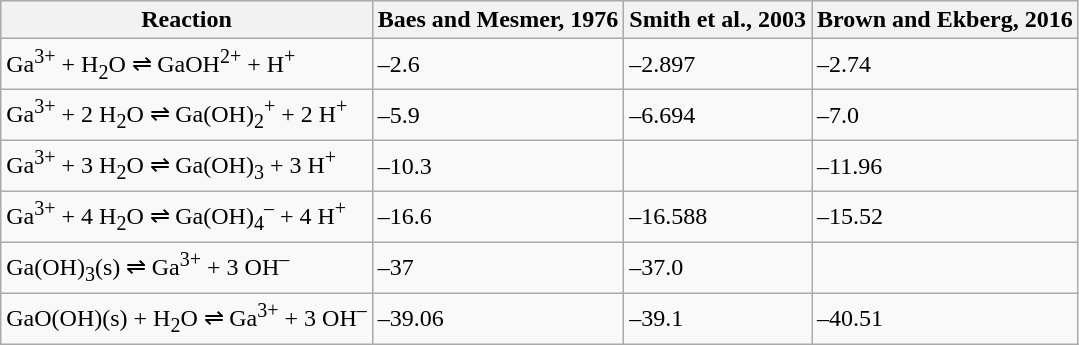<table class="wikitable">
<tr>
<th>Reaction</th>
<th>Baes and Mesmer, 1976</th>
<th>Smith et al., 2003</th>
<th>Brown and Ekberg, 2016</th>
</tr>
<tr>
<td>Ga<sup>3+</sup> + H<sub>2</sub>O ⇌ GaOH<sup>2+</sup> + H<sup>+</sup></td>
<td>–2.6</td>
<td>–2.897</td>
<td>–2.74</td>
</tr>
<tr>
<td>Ga<sup>3+</sup> + 2 H<sub>2</sub>O ⇌ Ga(OH)<sub>2</sub><sup>+</sup> + 2 H<sup>+</sup></td>
<td>–5.9</td>
<td>–6.694</td>
<td>–7.0</td>
</tr>
<tr>
<td>Ga<sup>3+</sup> + 3 H<sub>2</sub>O ⇌ Ga(OH)<sub>3</sub> + 3 H<sup>+</sup></td>
<td>–10.3</td>
<td></td>
<td>–11.96</td>
</tr>
<tr>
<td>Ga<sup>3+</sup> + 4 H<sub>2</sub>O ⇌ Ga(OH)<sub>4</sub><sup>–</sup> + 4 H<sup>+</sup></td>
<td>–16.6</td>
<td>–16.588</td>
<td>–15.52</td>
</tr>
<tr>
<td>Ga(OH)<sub>3</sub>(s) ⇌ Ga<sup>3+</sup> + 3 OH<sup>–</sup></td>
<td>–37</td>
<td>–37.0</td>
<td></td>
</tr>
<tr>
<td>GaO(OH)(s) + H<sub>2</sub>O ⇌ Ga<sup>3+</sup> + 3 OH<sup>–</sup></td>
<td>–39.06</td>
<td>–39.1</td>
<td>–40.51</td>
</tr>
</table>
